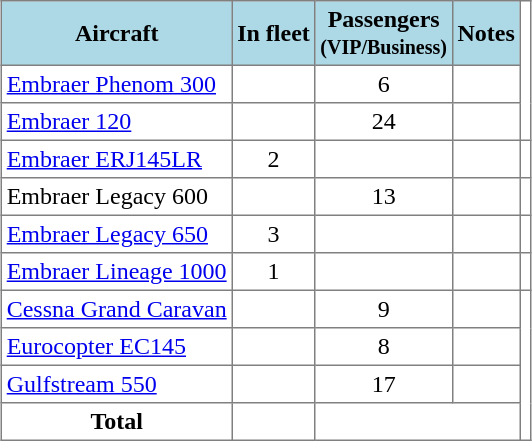<table class="toccolours" border="1" cellpadding="3" style="margin:1em auto; border-collapse:collapse">
<tr bgcolor=lightblue>
<th>Aircraft</th>
<th>In fleet</th>
<th>Passengers<br><small>(VIP/Business)</small></th>
<th>Notes</th>
</tr>
<tr>
<td><a href='#'>Embraer Phenom 300</a></td>
<td align="center"></td>
<td align="center">6</td>
<td></td>
</tr>
<tr>
<td><a href='#'>Embraer 120</a></td>
<td align="center"></td>
<td align="center">24</td>
<td></td>
</tr>
<tr>
<td><a href='#'>Embraer ERJ145LR</a></td>
<td align="center">2</td>
<td></td>
<td></td>
<td></td>
</tr>
<tr>
<td>Embraer Legacy 600</td>
<td align="center"></td>
<td align="center">13</td>
<td></td>
</tr>
<tr>
<td><a href='#'>Embraer Legacy 650</a></td>
<td align="center">3</td>
<td align="center"></td>
<td align="center"></td>
<td></td>
</tr>
<tr>
<td><a href='#'>Embraer Lineage 1000</a></td>
<td align="center">1</td>
<td align="center"></td>
<td align="center"></td>
<td></td>
</tr>
<tr>
<td><a href='#'>Cessna Grand Caravan</a></td>
<td align="center"></td>
<td align="center">9</td>
<td></td>
</tr>
<tr>
<td><a href='#'>Eurocopter EC145</a></td>
<td align="center"></td>
<td align="center">8</td>
<td></td>
</tr>
<tr>
<td><a href='#'>Gulfstream 550</a></td>
<td align="center"></td>
<td align="center">17</td>
<td></td>
</tr>
<tr>
<th>Total</th>
<th></th>
<td colspan=2></td>
</tr>
</table>
